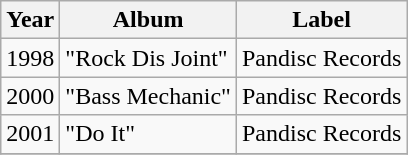<table class="wikitable">
<tr>
<th align="center" rowspan="1">Year</th>
<th align="center" rowspan="1">Album</th>
<th align="center" rowspan="1">Label</th>
</tr>
<tr>
<td align="center">1998</td>
<td align="left">"Rock Dis Joint"</td>
<td align="left">Pandisc Records</td>
</tr>
<tr>
<td align="center">2000</td>
<td align="left">"Bass Mechanic"</td>
<td align="left">Pandisc Records</td>
</tr>
<tr>
<td align="center">2001</td>
<td align="left">"Do It"</td>
<td align="left">Pandisc Records</td>
</tr>
<tr>
</tr>
</table>
